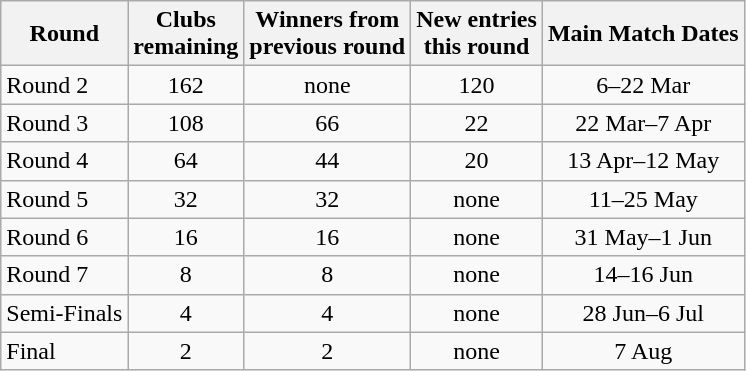<table class="wikitable">
<tr>
<th>Round</th>
<th>Clubs<br>remaining</th>
<th>Winners from<br>previous round</th>
<th>New entries<br>this round</th>
<th>Main Match Dates</th>
</tr>
<tr>
<td>Round 2</td>
<td style="text-align:center;">162</td>
<td style="text-align:center;">none</td>
<td style="text-align:center;">120</td>
<td style="text-align:center;">6–22 Mar</td>
</tr>
<tr>
<td>Round 3</td>
<td style="text-align:center;">108</td>
<td style="text-align:center;">66</td>
<td style="text-align:center;">22</td>
<td style="text-align:center;">22 Mar–7 Apr</td>
</tr>
<tr>
<td>Round 4</td>
<td style="text-align:center;">64</td>
<td style="text-align:center;">44</td>
<td style="text-align:center;">20</td>
<td style="text-align:center;">13 Apr–12 May</td>
</tr>
<tr>
<td>Round 5</td>
<td style="text-align:center;">32</td>
<td style="text-align:center;">32</td>
<td style="text-align:center;">none</td>
<td style="text-align:center;">11–25 May</td>
</tr>
<tr>
<td>Round 6</td>
<td style="text-align:center;">16</td>
<td style="text-align:center;">16</td>
<td style="text-align:center;">none</td>
<td style="text-align:center;">31 May–1 Jun</td>
</tr>
<tr>
<td>Round 7</td>
<td style="text-align:center;">8</td>
<td style="text-align:center;">8</td>
<td style="text-align:center;">none</td>
<td style="text-align:center;">14–16 Jun</td>
</tr>
<tr>
<td>Semi-Finals</td>
<td style="text-align:center;">4</td>
<td style="text-align:center;">4</td>
<td style="text-align:center;">none</td>
<td style="text-align:center;">28 Jun–6 Jul</td>
</tr>
<tr>
<td>Final</td>
<td style="text-align:center;">2</td>
<td style="text-align:center;">2</td>
<td style="text-align:center;">none</td>
<td style="text-align:center;">7 Aug</td>
</tr>
</table>
